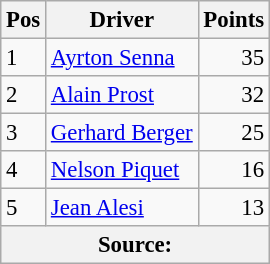<table class="wikitable" style="font-size: 95%;">
<tr>
<th>Pos</th>
<th>Driver</th>
<th>Points</th>
</tr>
<tr>
<td>1</td>
<td> <a href='#'>Ayrton Senna</a></td>
<td align="right">35</td>
</tr>
<tr>
<td>2</td>
<td> <a href='#'>Alain Prost</a></td>
<td align="right">32</td>
</tr>
<tr>
<td>3</td>
<td> <a href='#'>Gerhard Berger</a></td>
<td align="right">25</td>
</tr>
<tr>
<td>4</td>
<td> <a href='#'>Nelson Piquet</a></td>
<td align="right">16</td>
</tr>
<tr>
<td>5</td>
<td> <a href='#'>Jean Alesi</a></td>
<td align="right">13</td>
</tr>
<tr>
<th colspan=4>Source: </th>
</tr>
</table>
